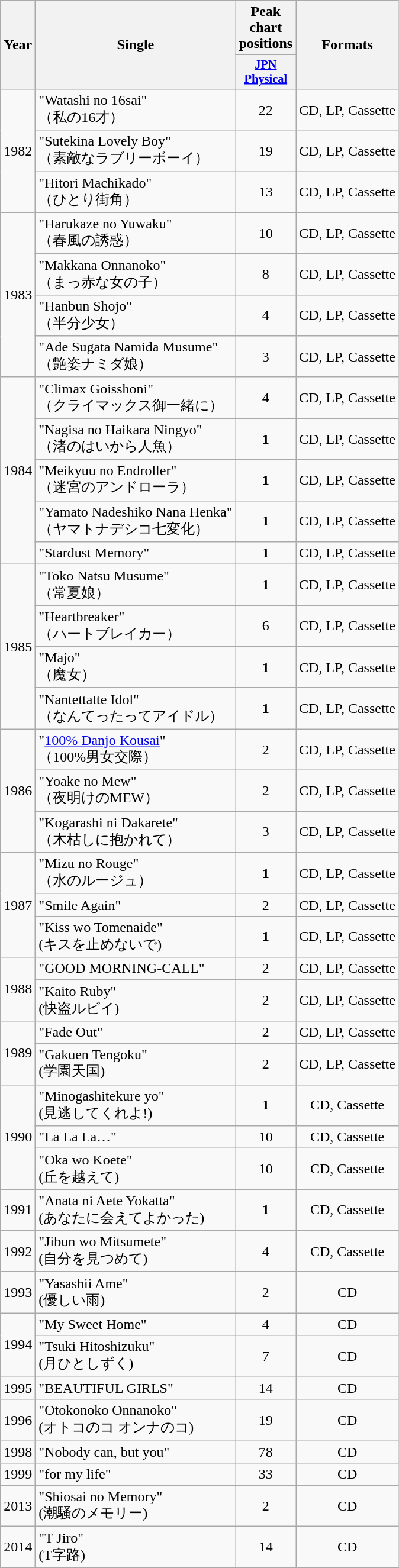<table class="wikitable plainrowheaders" style="text-align:center;">
<tr>
<th scope="col" rowspan="2">Year</th>
<th scope="col" rowspan="2">Single</th>
<th scope="col" rowspan="1">Peak chart positions</th>
<th scope="col" rowspan="2">Formats</th>
</tr>
<tr>
<th scope="col" style="width:2.5em;font-size:85%;"><a href='#'>JPN<br>Physical</a><br></th>
</tr>
<tr>
<td rowspan="3">1982</td>
<td style="text-align:left;">"Watashi no 16sai"<br>（私の16才）</td>
<td>22</td>
<td>CD, LP, Cassette</td>
</tr>
<tr>
<td style="text-align:left;">"Sutekina Lovely Boy"<br>（素敵なラブリーボーイ）</td>
<td>19</td>
<td>CD, LP, Cassette</td>
</tr>
<tr>
<td style="text-align:left;">"Hitori Machikado"<br>（ひとり街角）</td>
<td>13</td>
<td>CD, LP, Cassette</td>
</tr>
<tr>
<td rowspan="4">1983</td>
<td style="text-align:left;">"Harukaze no Yuwaku"<br>（春風の誘惑）</td>
<td>10</td>
<td>CD, LP, Cassette</td>
</tr>
<tr>
<td style="text-align:left;">"Makkana Onnanoko"<br>（まっ赤な女の子）</td>
<td>8</td>
<td>CD, LP, Cassette</td>
</tr>
<tr>
<td style="text-align:left;">"Hanbun Shojo"<br>（半分少女）</td>
<td>4</td>
<td>CD, LP, Cassette</td>
</tr>
<tr>
<td style="text-align:left;">"Ade Sugata Namida Musume"<br>（艶姿ナミダ娘）</td>
<td>3</td>
<td>CD, LP, Cassette</td>
</tr>
<tr>
<td rowspan="5">1984</td>
<td style="text-align:left;">"Climax Goisshoni"<br>（クライマックス御一緒に）</td>
<td>4</td>
<td>CD, LP, Cassette</td>
</tr>
<tr>
<td style="text-align:left;">"Nagisa no Haikara Ningyo"<br>（渚のはいから人魚）</td>
<td><strong>1</strong></td>
<td>CD, LP, Cassette</td>
</tr>
<tr>
<td style="text-align:left;">"Meikyuu no Endroller"<br>（迷宮のアンドローラ）</td>
<td><strong>1</strong></td>
<td>CD, LP, Cassette</td>
</tr>
<tr>
<td style="text-align:left;">"Yamato Nadeshiko Nana Henka"<br>（ヤマトナデシコ七変化）</td>
<td><strong>1</strong></td>
<td>CD, LP, Cassette</td>
</tr>
<tr>
<td style="text-align:left;">"Stardust Memory"<br></td>
<td><strong>1</strong></td>
<td>CD, LP, Cassette</td>
</tr>
<tr>
<td rowspan="4">1985</td>
<td style="text-align:left;">"Toko Natsu Musume"<br>（常夏娘）</td>
<td><strong>1</strong></td>
<td>CD, LP, Cassette</td>
</tr>
<tr>
<td style="text-align:left;">"Heartbreaker"<br>（ハートブレイカー）</td>
<td>6</td>
<td>CD, LP, Cassette</td>
</tr>
<tr>
<td style="text-align:left;">"Majo"<br>（魔女）</td>
<td><strong>1</strong></td>
<td>CD, LP, Cassette</td>
</tr>
<tr>
<td style="text-align:left;">"Nantettatte Idol"<br>（なんてったってアイドル）</td>
<td><strong>1</strong></td>
<td>CD, LP, Cassette</td>
</tr>
<tr>
<td rowspan="3">1986</td>
<td style="text-align:left;">"<a href='#'>100% Danjo Kousai</a>"<br>（100%男女交際）</td>
<td>2</td>
<td>CD, LP, Cassette</td>
</tr>
<tr>
<td style="text-align:left;">"Yoake no Mew"<br>（夜明けのMEW）</td>
<td>2</td>
<td>CD, LP, Cassette</td>
</tr>
<tr>
<td style="text-align:left;">"Kogarashi ni Dakarete"<br>（木枯しに抱かれて）</td>
<td>3</td>
<td>CD, LP, Cassette</td>
</tr>
<tr>
<td rowspan="3">1987</td>
<td style="text-align:left;">"Mizu no Rouge"<br>（水のルージュ）</td>
<td><strong>1</strong></td>
<td>CD, LP, Cassette</td>
</tr>
<tr>
<td style="text-align:left;">"Smile Again"<br></td>
<td>2</td>
<td>CD, LP, Cassette</td>
</tr>
<tr>
<td style="text-align:left;">"Kiss wo Tomenaide"<br> (キスを止めないで)</td>
<td><strong>1</strong></td>
<td>CD, LP, Cassette</td>
</tr>
<tr>
<td rowspan="2">1988</td>
<td style="text-align:left;">"GOOD MORNING-CALL"<br></td>
<td>2</td>
<td>CD, LP, Cassette</td>
</tr>
<tr>
<td style="text-align:left;">"Kaito Ruby"<br> (快盗ルビイ)</td>
<td>2</td>
<td>CD, LP, Cassette</td>
</tr>
<tr>
<td rowspan="2">1989</td>
<td style="text-align:left;">"Fade Out"<br></td>
<td>2</td>
<td>CD, LP, Cassette</td>
</tr>
<tr>
<td style="text-align:left;">"Gakuen Tengoku"<br> (学園天国)</td>
<td>2</td>
<td>CD, LP, Cassette</td>
</tr>
<tr>
<td rowspan="3">1990</td>
<td style="text-align:left;">"Minogashitekure yo"<br> (見逃してくれよ!)</td>
<td><strong>1</strong></td>
<td>CD, Cassette</td>
</tr>
<tr>
<td style="text-align:left;">"La La La…"<br></td>
<td>10</td>
<td>CD, Cassette</td>
</tr>
<tr>
<td style="text-align:left;">"Oka wo Koete"<br> (丘を越えて)</td>
<td>10</td>
<td>CD, Cassette</td>
</tr>
<tr>
<td rowspan="1">1991</td>
<td style="text-align:left;">"Anata ni Aete Yokatta"<br> (あなたに会えてよかった)</td>
<td><strong>1</strong></td>
<td>CD, Cassette</td>
</tr>
<tr>
<td rowspan="1">1992</td>
<td style="text-align:left;">"Jibun wo Mitsumete"<br> (自分を見つめて)</td>
<td>4</td>
<td>CD, Cassette</td>
</tr>
<tr>
<td rowspan="1">1993</td>
<td style="text-align:left;">"Yasashii Ame"<br> (優しい雨)</td>
<td>2</td>
<td>CD</td>
</tr>
<tr>
<td rowspan="2">1994</td>
<td style="text-align:left;">"My Sweet Home"<br></td>
<td>4</td>
<td>CD</td>
</tr>
<tr>
<td style="text-align:left;">"Tsuki Hitoshizuku"<br> (月ひとしずく)</td>
<td>7</td>
<td>CD</td>
</tr>
<tr>
<td rowspan="1">1995</td>
<td style="text-align:left;">"BEAUTIFUL GIRLS"<br></td>
<td>14</td>
<td>CD</td>
</tr>
<tr>
<td rowspan="1">1996</td>
<td style="text-align:left;">"Otokonoko Onnanoko"<br> (オトコのコ オンナのコ)</td>
<td>19</td>
<td>CD</td>
</tr>
<tr>
<td rowspan="1">1998</td>
<td style="text-align:left;">"Nobody can, but you"<br></td>
<td>78</td>
<td>CD</td>
</tr>
<tr>
<td rowspan="1">1999</td>
<td style="text-align:left;">"for my life"<br></td>
<td>33</td>
<td>CD</td>
</tr>
<tr>
<td rowspan="1">2013</td>
<td style="text-align:left;">"Shiosai no Memory"<br> (潮騒のメモリー)</td>
<td>2</td>
<td>CD</td>
</tr>
<tr>
<td rowspan="1">2014</td>
<td style="text-align:left;">"T Jiro"<br> (T字路)</td>
<td>14</td>
<td>CD</td>
</tr>
<tr>
</tr>
</table>
